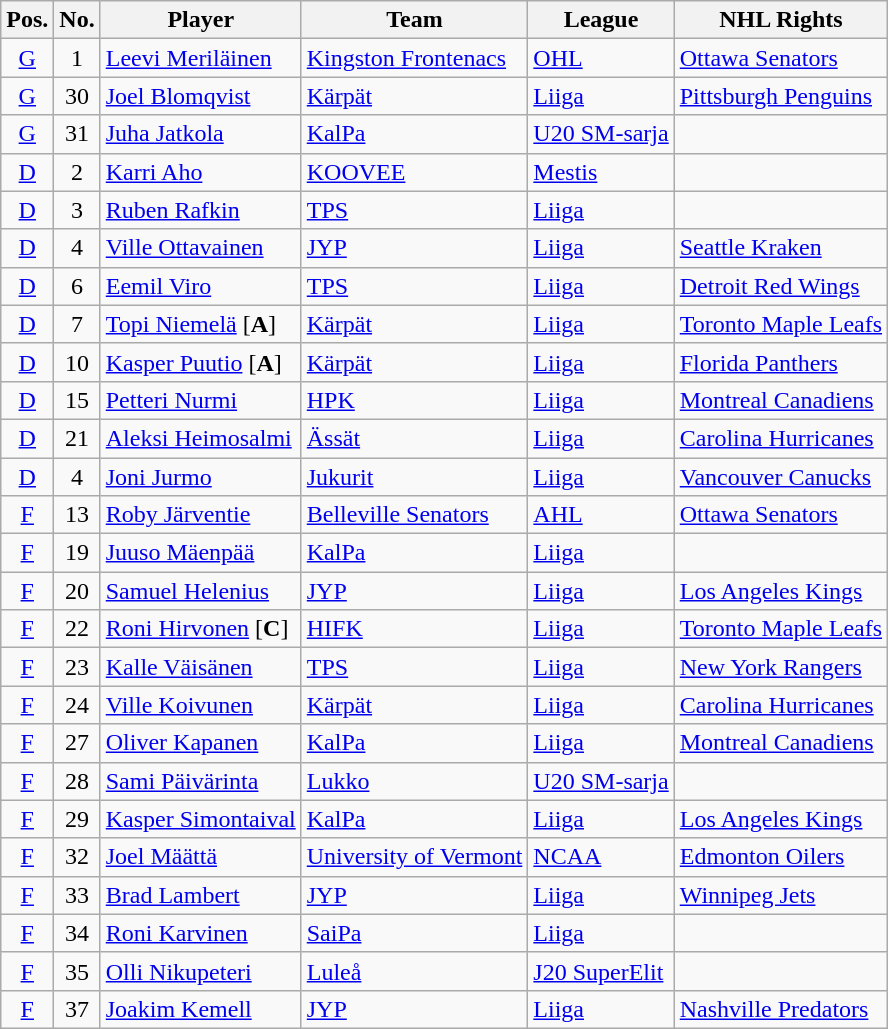<table class="wikitable sortable">
<tr>
<th>Pos.</th>
<th>No.</th>
<th>Player</th>
<th>Team</th>
<th>League</th>
<th>NHL Rights</th>
</tr>
<tr>
<td style="text-align:center;"><a href='#'>G</a></td>
<td style="text-align:center;">1</td>
<td><a href='#'>Leevi Meriläinen</a></td>
<td> <a href='#'>Kingston Frontenacs</a></td>
<td> <a href='#'>OHL</a></td>
<td><a href='#'>Ottawa Senators</a></td>
</tr>
<tr>
<td style="text-align:center;"><a href='#'>G</a></td>
<td style="text-align:center;">30</td>
<td><a href='#'>Joel Blomqvist</a></td>
<td> <a href='#'>Kärpät</a></td>
<td> <a href='#'>Liiga</a></td>
<td><a href='#'>Pittsburgh Penguins</a></td>
</tr>
<tr>
<td style="text-align:center;"><a href='#'>G</a></td>
<td style="text-align:center;">31</td>
<td><a href='#'>Juha Jatkola</a></td>
<td> <a href='#'>KalPa</a></td>
<td> <a href='#'>U20 SM-sarja</a></td>
<td></td>
</tr>
<tr>
<td style="text-align:center;"><a href='#'>D</a></td>
<td style="text-align:center;">2</td>
<td><a href='#'>Karri Aho</a></td>
<td> <a href='#'>KOOVEE</a></td>
<td> <a href='#'>Mestis</a></td>
<td></td>
</tr>
<tr>
<td style="text-align:center;"><a href='#'>D</a></td>
<td style="text-align:center;">3</td>
<td><a href='#'>Ruben Rafkin</a></td>
<td> <a href='#'>TPS</a></td>
<td> <a href='#'>Liiga</a></td>
<td></td>
</tr>
<tr>
<td style="text-align:center;"><a href='#'>D</a></td>
<td style="text-align:center;">4</td>
<td><a href='#'>Ville Ottavainen</a></td>
<td> <a href='#'>JYP</a></td>
<td> <a href='#'>Liiga</a></td>
<td><a href='#'>Seattle Kraken</a></td>
</tr>
<tr>
<td style="text-align:center;"><a href='#'>D</a></td>
<td style="text-align:center;">6</td>
<td><a href='#'>Eemil Viro</a></td>
<td> <a href='#'>TPS</a></td>
<td> <a href='#'>Liiga</a></td>
<td><a href='#'>Detroit Red Wings</a></td>
</tr>
<tr>
<td style="text-align:center;"><a href='#'>D</a></td>
<td style="text-align:center;">7</td>
<td><a href='#'>Topi Niemelä</a> [<strong>A</strong>]</td>
<td> <a href='#'>Kärpät</a></td>
<td> <a href='#'>Liiga</a></td>
<td><a href='#'>Toronto Maple Leafs</a></td>
</tr>
<tr>
<td style="text-align:center;"><a href='#'>D</a></td>
<td style="text-align:center;">10</td>
<td><a href='#'>Kasper Puutio</a> [<strong>A</strong>]</td>
<td> <a href='#'>Kärpät</a></td>
<td> <a href='#'>Liiga</a></td>
<td><a href='#'>Florida Panthers</a></td>
</tr>
<tr>
<td style="text-align:center;"><a href='#'>D</a></td>
<td style="text-align:center;">15</td>
<td><a href='#'>Petteri Nurmi</a></td>
<td> <a href='#'>HPK</a></td>
<td> <a href='#'>Liiga</a></td>
<td><a href='#'>Montreal Canadiens</a></td>
</tr>
<tr>
<td style="text-align:center;"><a href='#'>D</a></td>
<td style="text-align:center;">21</td>
<td><a href='#'>Aleksi Heimosalmi</a></td>
<td> <a href='#'>Ässät</a></td>
<td> <a href='#'>Liiga</a></td>
<td><a href='#'>Carolina Hurricanes</a></td>
</tr>
<tr>
<td style="text-align:center;"><a href='#'>D</a></td>
<td style="text-align:center;">4</td>
<td><a href='#'>Joni Jurmo</a></td>
<td> <a href='#'>Jukurit</a></td>
<td> <a href='#'>Liiga</a></td>
<td><a href='#'>Vancouver Canucks</a></td>
</tr>
<tr>
<td style="text-align:center;"><a href='#'>F</a></td>
<td style="text-align:center;">13</td>
<td><a href='#'>Roby Järventie</a></td>
<td> <a href='#'>Belleville Senators</a></td>
<td> <a href='#'>AHL</a></td>
<td><a href='#'>Ottawa Senators</a></td>
</tr>
<tr>
<td style="text-align:center;"><a href='#'>F</a></td>
<td style="text-align:center;">19</td>
<td><a href='#'>Juuso Mäenpää</a></td>
<td> <a href='#'>KalPa</a></td>
<td> <a href='#'>Liiga</a></td>
<td></td>
</tr>
<tr>
<td style="text-align:center;"><a href='#'>F</a></td>
<td style="text-align:center;">20</td>
<td><a href='#'>Samuel Helenius</a></td>
<td> <a href='#'>JYP</a></td>
<td> <a href='#'>Liiga</a></td>
<td><a href='#'>Los Angeles Kings</a></td>
</tr>
<tr>
<td style="text-align:center;"><a href='#'>F</a></td>
<td style="text-align:center;">22</td>
<td><a href='#'>Roni Hirvonen</a> [<strong>C</strong>]</td>
<td> <a href='#'>HIFK</a></td>
<td> <a href='#'>Liiga</a></td>
<td><a href='#'>Toronto Maple Leafs</a></td>
</tr>
<tr>
<td style="text-align:center;"><a href='#'>F</a></td>
<td style="text-align:center;">23</td>
<td><a href='#'>Kalle Väisänen</a></td>
<td> <a href='#'>TPS</a></td>
<td> <a href='#'>Liiga</a></td>
<td><a href='#'>New York Rangers</a></td>
</tr>
<tr>
<td style="text-align:center;"><a href='#'>F</a></td>
<td style="text-align:center;">24</td>
<td><a href='#'>Ville Koivunen</a></td>
<td> <a href='#'>Kärpät</a></td>
<td> <a href='#'>Liiga</a></td>
<td><a href='#'>Carolina Hurricanes</a></td>
</tr>
<tr>
<td style="text-align:center;"><a href='#'>F</a></td>
<td style="text-align:center;">27</td>
<td><a href='#'>Oliver Kapanen</a></td>
<td> <a href='#'>KalPa</a></td>
<td> <a href='#'>Liiga</a></td>
<td><a href='#'>Montreal Canadiens</a></td>
</tr>
<tr>
<td style="text-align:center;"><a href='#'>F</a></td>
<td style="text-align:center;">28</td>
<td><a href='#'>Sami Päivärinta</a></td>
<td> <a href='#'>Lukko</a></td>
<td> <a href='#'>U20 SM-sarja</a></td>
<td></td>
</tr>
<tr>
<td style="text-align:center;"><a href='#'>F</a></td>
<td style="text-align:center;">29</td>
<td><a href='#'>Kasper Simontaival</a></td>
<td> <a href='#'>KalPa</a></td>
<td> <a href='#'>Liiga</a></td>
<td><a href='#'>Los Angeles Kings</a></td>
</tr>
<tr>
<td style="text-align:center;"><a href='#'>F</a></td>
<td style="text-align:center;">32</td>
<td><a href='#'>Joel Määttä</a></td>
<td> <a href='#'>University of Vermont</a></td>
<td> <a href='#'>NCAA</a></td>
<td><a href='#'>Edmonton Oilers</a></td>
</tr>
<tr>
<td style="text-align:center;"><a href='#'>F</a></td>
<td style="text-align:center;">33</td>
<td><a href='#'>Brad Lambert</a></td>
<td> <a href='#'>JYP</a></td>
<td> <a href='#'>Liiga</a></td>
<td><a href='#'>Winnipeg Jets</a></td>
</tr>
<tr>
<td style="text-align:center;"><a href='#'>F</a></td>
<td style="text-align:center;">34</td>
<td><a href='#'>Roni Karvinen</a></td>
<td> <a href='#'>SaiPa</a></td>
<td> <a href='#'>Liiga</a></td>
<td></td>
</tr>
<tr>
<td style="text-align:center;"><a href='#'>F</a></td>
<td style="text-align:center;">35</td>
<td><a href='#'>Olli Nikupeteri</a></td>
<td> <a href='#'>Luleå</a></td>
<td> <a href='#'>J20 SuperElit</a></td>
<td></td>
</tr>
<tr>
<td style="text-align:center;"><a href='#'>F</a></td>
<td style="text-align:center;">37</td>
<td><a href='#'>Joakim Kemell</a></td>
<td> <a href='#'>JYP</a></td>
<td> <a href='#'>Liiga</a></td>
<td><a href='#'>Nashville Predators</a></td>
</tr>
</table>
